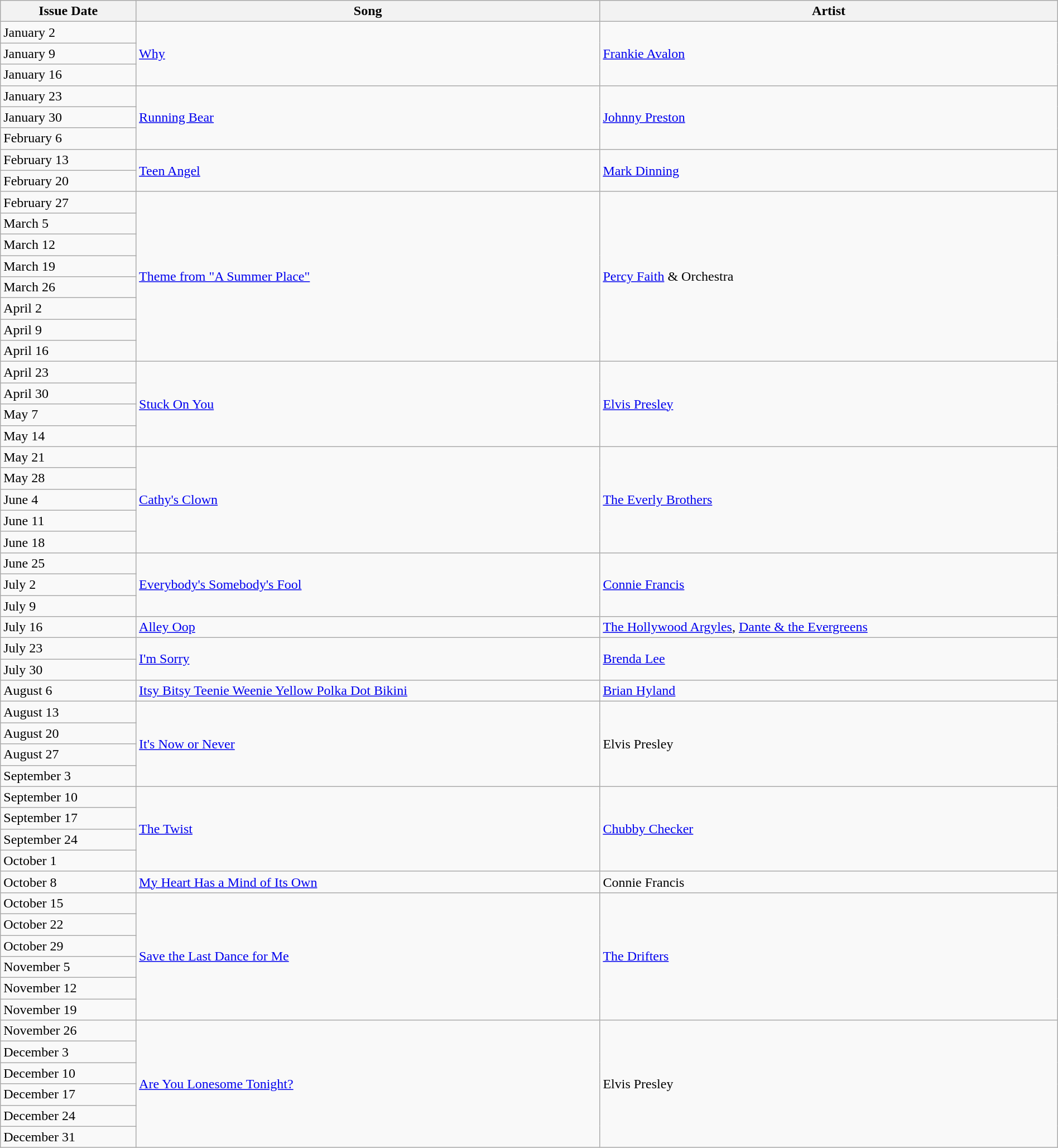<table class="wikitable" width=100%>
<tr>
<th>Issue Date</th>
<th>Song</th>
<th>Artist</th>
</tr>
<tr>
<td>January 2</td>
<td rowspan="3"><a href='#'>Why</a></td>
<td rowspan="3"><a href='#'>Frankie Avalon</a></td>
</tr>
<tr>
<td>January 9</td>
</tr>
<tr>
<td>January 16</td>
</tr>
<tr>
<td>January 23</td>
<td rowspan="3"><a href='#'>Running Bear</a></td>
<td rowspan="3"><a href='#'>Johnny Preston</a></td>
</tr>
<tr>
<td>January 30</td>
</tr>
<tr>
<td>February 6</td>
</tr>
<tr>
<td>February 13</td>
<td rowspan="2"><a href='#'>Teen Angel</a></td>
<td rowspan="2"><a href='#'>Mark Dinning</a></td>
</tr>
<tr>
<td>February 20</td>
</tr>
<tr>
<td>February 27</td>
<td rowspan="8"><a href='#'>Theme from "A Summer Place"</a></td>
<td rowspan="8"><a href='#'>Percy Faith</a> & Orchestra</td>
</tr>
<tr>
<td>March 5</td>
</tr>
<tr>
<td>March 12</td>
</tr>
<tr>
<td>March 19</td>
</tr>
<tr>
<td>March 26</td>
</tr>
<tr>
<td>April 2</td>
</tr>
<tr>
<td>April 9</td>
</tr>
<tr>
<td>April 16</td>
</tr>
<tr>
<td>April 23</td>
<td rowspan="4"><a href='#'>Stuck On You</a></td>
<td rowspan="4"><a href='#'>Elvis Presley</a></td>
</tr>
<tr>
<td>April 30</td>
</tr>
<tr>
<td>May 7</td>
</tr>
<tr>
<td>May 14</td>
</tr>
<tr>
<td>May 21</td>
<td rowspan="5"><a href='#'>Cathy's Clown</a></td>
<td rowspan="5"><a href='#'>The Everly Brothers</a></td>
</tr>
<tr>
<td>May 28</td>
</tr>
<tr>
<td>June 4</td>
</tr>
<tr>
<td>June 11</td>
</tr>
<tr>
<td>June 18</td>
</tr>
<tr>
<td>June 25</td>
<td rowspan="3"><a href='#'>Everybody's Somebody's Fool</a></td>
<td rowspan="3"><a href='#'>Connie Francis</a></td>
</tr>
<tr>
<td>July 2</td>
</tr>
<tr>
<td>July 9</td>
</tr>
<tr>
<td>July 16</td>
<td><a href='#'>Alley Oop</a></td>
<td><a href='#'>The Hollywood Argyles</a>, <a href='#'>Dante & the Evergreens</a></td>
</tr>
<tr>
<td>July 23</td>
<td rowspan="2"><a href='#'>I'm Sorry</a></td>
<td rowspan="2"><a href='#'>Brenda Lee</a></td>
</tr>
<tr>
<td>July 30</td>
</tr>
<tr>
<td>August 6</td>
<td><a href='#'>Itsy Bitsy Teenie Weenie Yellow Polka Dot Bikini</a></td>
<td><a href='#'>Brian Hyland</a></td>
</tr>
<tr>
<td>August 13</td>
<td rowspan="4"><a href='#'>It's Now or Never</a></td>
<td rowspan="4">Elvis Presley</td>
</tr>
<tr>
<td>August 20</td>
</tr>
<tr>
<td>August 27</td>
</tr>
<tr>
<td>September 3</td>
</tr>
<tr>
<td>September 10</td>
<td rowspan="4"><a href='#'>The Twist</a></td>
<td rowspan="4"><a href='#'>Chubby Checker</a></td>
</tr>
<tr>
<td>September 17</td>
</tr>
<tr>
<td>September 24</td>
</tr>
<tr>
<td>October 1</td>
</tr>
<tr>
<td>October 8</td>
<td><a href='#'>My Heart Has a Mind of Its Own</a></td>
<td>Connie Francis</td>
</tr>
<tr>
<td>October 15</td>
<td rowspan="6"><a href='#'>Save the Last Dance for Me</a></td>
<td rowspan="6"><a href='#'>The Drifters</a></td>
</tr>
<tr>
<td>October 22</td>
</tr>
<tr>
<td>October 29</td>
</tr>
<tr>
<td>November 5</td>
</tr>
<tr>
<td>November 12</td>
</tr>
<tr>
<td>November 19</td>
</tr>
<tr>
<td>November 26</td>
<td rowspan="6"><a href='#'>Are You Lonesome Tonight?</a></td>
<td rowspan="6">Elvis Presley</td>
</tr>
<tr>
<td>December 3</td>
</tr>
<tr>
<td>December 10</td>
</tr>
<tr>
<td>December 17</td>
</tr>
<tr>
<td>December 24</td>
</tr>
<tr>
<td>December 31</td>
</tr>
</table>
